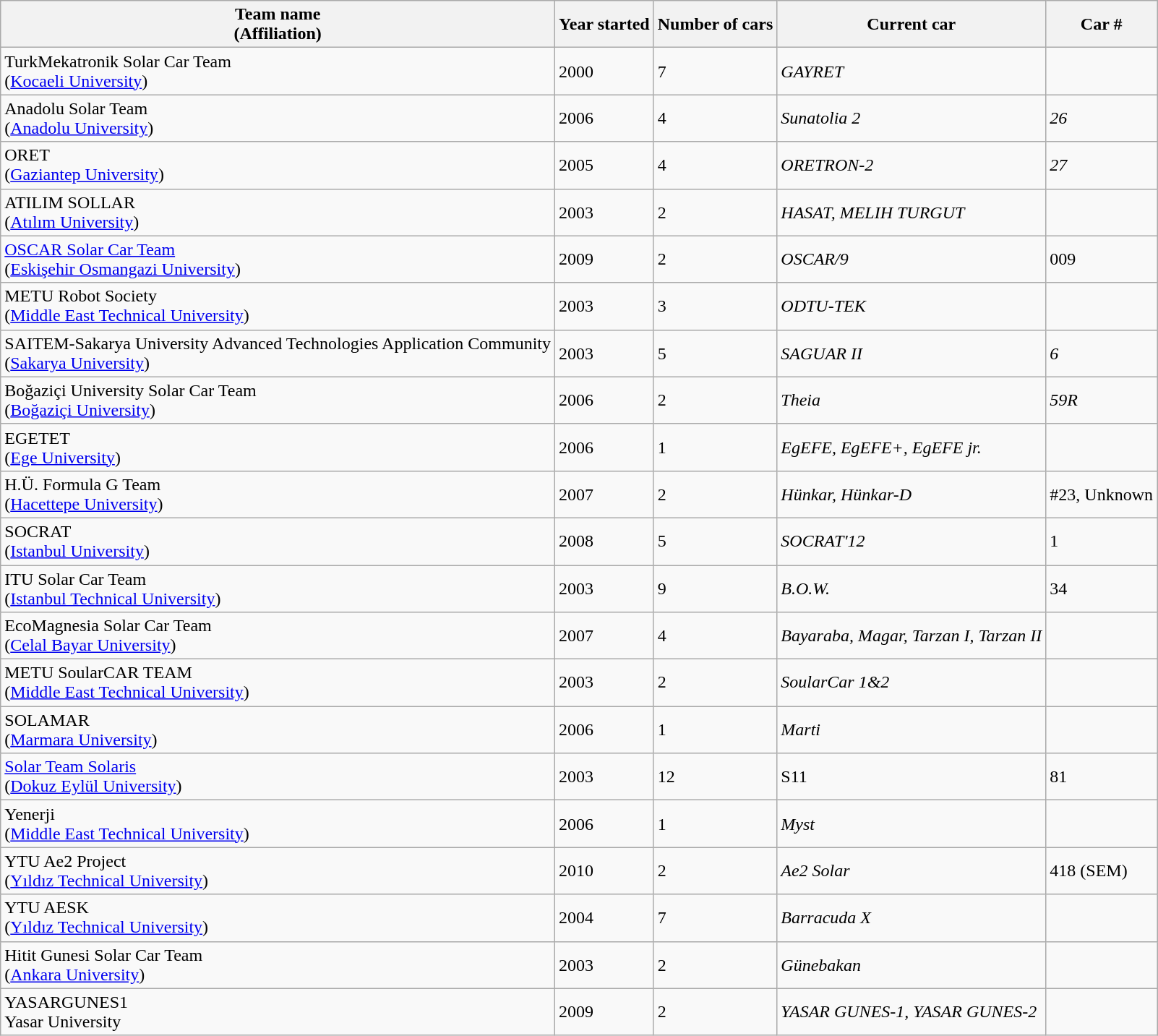<table class="wikitable">
<tr ">
<th><strong>Team name<br>(Affiliation)</strong></th>
<th><strong>Year started</strong></th>
<th><strong>Number of cars</strong></th>
<th><strong>Current car</strong></th>
<th><strong>Car #</strong></th>
</tr>
<tr>
<td>TurkMekatronik Solar Car Team<br>(<a href='#'>Kocaeli University</a>)</td>
<td>2000</td>
<td>7</td>
<td><em>GAYRET</em></td>
<td></td>
</tr>
<tr>
<td>Anadolu Solar Team<br>(<a href='#'>Anadolu University</a>)</td>
<td>2006</td>
<td>4</td>
<td><em>Sunatolia 2</em></td>
<td><em>26</em></td>
</tr>
<tr>
<td>ORET<br>(<a href='#'>Gaziantep University</a>)</td>
<td>2005</td>
<td>4</td>
<td><em>ORETRON-2</em></td>
<td><em>27</em></td>
</tr>
<tr>
<td>ATILIM SOLLAR<br>(<a href='#'>Atılım University</a>)</td>
<td>2003</td>
<td>2</td>
<td><em>HASAT, MELIH TURGUT</em></td>
<td></td>
</tr>
<tr>
<td><a href='#'>OSCAR Solar Car Team</a><br>(<a href='#'>Eskişehir Osmangazi University</a>)</td>
<td>2009</td>
<td>2</td>
<td><em>OSCAR/9</em></td>
<td>009</td>
</tr>
<tr>
<td>METU Robot Society<br>(<a href='#'>Middle East Technical University</a>)</td>
<td>2003</td>
<td>3</td>
<td><em>ODTU-TEK</em></td>
<td></td>
</tr>
<tr>
<td>SAITEM-Sakarya University Advanced Technologies Application Community<br>(<a href='#'>Sakarya University</a>)</td>
<td>2003</td>
<td>5</td>
<td><em>SAGUAR II</em></td>
<td><em>6</em></td>
</tr>
<tr>
<td>Boğaziçi University Solar Car Team<br>(<a href='#'>Boğaziçi University</a>)</td>
<td>2006</td>
<td>2</td>
<td><em>Theia</em></td>
<td><em>59R</em></td>
</tr>
<tr>
<td>EGETET<br>(<a href='#'>Ege University</a>)</td>
<td>2006</td>
<td>1</td>
<td><em>EgEFE, EgEFE+, EgEFE jr.</em></td>
<td></td>
</tr>
<tr>
<td>H.Ü. Formula G Team<br>(<a href='#'>Hacettepe University</a>)</td>
<td>2007</td>
<td>2</td>
<td><em>Hünkar, Hünkar-D</em></td>
<td>#23, Unknown</td>
</tr>
<tr>
<td>SOCRAT<br>(<a href='#'>Istanbul University</a>)</td>
<td>2008</td>
<td>5</td>
<td><em>SOCRAT'12</em></td>
<td>1</td>
</tr>
<tr>
<td>ITU Solar Car Team<br>(<a href='#'>Istanbul Technical University</a>)</td>
<td>2003</td>
<td>9</td>
<td><em>B.O.W.</em></td>
<td>34</td>
</tr>
<tr>
<td>EcoMagnesia Solar Car Team<br>(<a href='#'>Celal Bayar University</a>)</td>
<td>2007</td>
<td>4</td>
<td><em>Bayaraba, Magar, Tarzan I, Tarzan II</em></td>
<td></td>
</tr>
<tr>
<td>METU SoularCAR TEAM<br>(<a href='#'>Middle East Technical University</a>)</td>
<td>2003</td>
<td>2</td>
<td><em>SoularCar 1&2</em></td>
<td></td>
</tr>
<tr>
<td>SOLAMAR<br>(<a href='#'>Marmara University</a>)</td>
<td>2006</td>
<td>1</td>
<td><em>Marti</em></td>
<td></td>
</tr>
<tr>
<td><a href='#'>Solar Team Solaris</a><br>(<a href='#'>Dokuz Eylül University</a>)</td>
<td>2003</td>
<td>12</td>
<td>S11</td>
<td>81</td>
</tr>
<tr>
<td>Yenerji<br>(<a href='#'>Middle East Technical University</a>)</td>
<td>2006</td>
<td>1</td>
<td><em>Myst</em></td>
<td></td>
</tr>
<tr>
<td>YTU Ae2 Project<br>(<a href='#'>Yıldız Technical University</a>)</td>
<td>2010</td>
<td>2</td>
<td><em>Ae2 Solar</em></td>
<td>418 (SEM)</td>
</tr>
<tr>
<td>YTU AESK<br>(<a href='#'>Yıldız Technical University</a>)</td>
<td>2004</td>
<td>7</td>
<td><em>Barracuda X</em></td>
<td></td>
</tr>
<tr>
<td>Hitit Gunesi Solar Car Team<br>(<a href='#'>Ankara University</a>)</td>
<td>2003</td>
<td>2</td>
<td><em>Günebakan</em></td>
<td></td>
</tr>
<tr>
<td>YASARGUNES1<br>Yasar University</td>
<td>2009</td>
<td>2</td>
<td><em>YASAR GUNES-1, YASAR GUNES-2 </em></td>
<td></td>
</tr>
</table>
